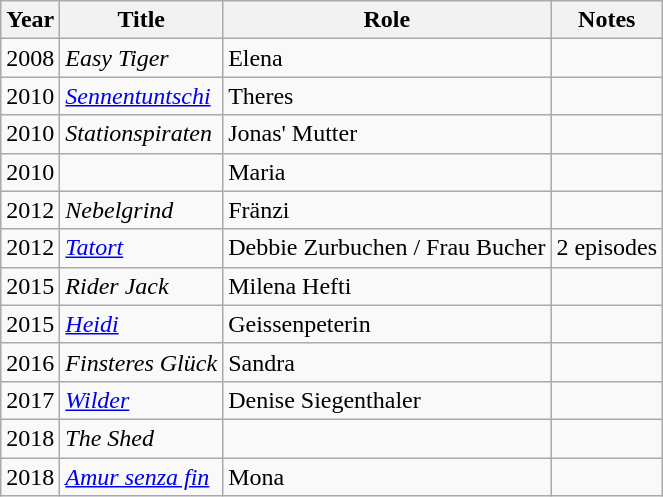<table class="wikitable">
<tr>
<th>Year</th>
<th>Title</th>
<th>Role</th>
<th>Notes</th>
</tr>
<tr>
<td>2008</td>
<td><em>Easy Tiger</em></td>
<td>Elena</td>
<td></td>
</tr>
<tr>
<td>2010</td>
<td><em><a href='#'>Sennentuntschi</a></em></td>
<td>Theres</td>
<td></td>
</tr>
<tr>
<td>2010</td>
<td><em>Stationspiraten</em></td>
<td>Jonas' Mutter</td>
<td></td>
</tr>
<tr>
<td>2010</td>
<td><em></em></td>
<td>Maria</td>
<td></td>
</tr>
<tr>
<td>2012</td>
<td><em>Nebelgrind</em></td>
<td>Fränzi</td>
<td></td>
</tr>
<tr>
<td>2012</td>
<td><em><a href='#'>Tatort</a></em></td>
<td>Debbie Zurbuchen / Frau Bucher</td>
<td>2 episodes</td>
</tr>
<tr>
<td>2015</td>
<td><em>Rider Jack</em></td>
<td>Milena Hefti</td>
<td></td>
</tr>
<tr>
<td>2015</td>
<td><em><a href='#'>Heidi</a></em></td>
<td>Geissenpeterin</td>
<td></td>
</tr>
<tr>
<td>2016</td>
<td><em>Finsteres Glück</em></td>
<td>Sandra</td>
<td></td>
</tr>
<tr>
<td>2017</td>
<td><em><a href='#'>Wilder</a></em></td>
<td>Denise Siegenthaler</td>
<td></td>
</tr>
<tr>
<td>2018</td>
<td><em>The Shed</em></td>
<td></td>
<td></td>
</tr>
<tr>
<td>2018</td>
<td><em><a href='#'>Amur senza fin</a></em></td>
<td>Mona</td>
<td></td>
</tr>
</table>
